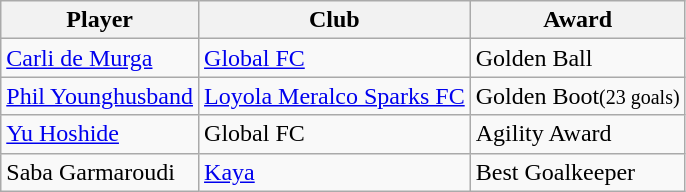<table class="wikitable" style="text-align:center">
<tr>
<th>Player</th>
<th>Club</th>
<th>Award</th>
</tr>
<tr>
<td align="left"><a href='#'>Carli de Murga</a></td>
<td align="left"><a href='#'>Global FC</a></td>
<td align="left">Golden Ball</td>
</tr>
<tr>
<td align="left"><a href='#'>Phil Younghusband</a></td>
<td align="left"><a href='#'>Loyola Meralco Sparks FC</a></td>
<td align="left">Golden Boot<small>(23 goals)</small></td>
</tr>
<tr>
<td align="left"><a href='#'>Yu Hoshide</a></td>
<td align="left">Global FC</td>
<td align="left">Agility Award</td>
</tr>
<tr>
<td align="left">Saba Garmaroudi</td>
<td align="left"><a href='#'>Kaya</a></td>
<td align="left">Best Goalkeeper</td>
</tr>
</table>
